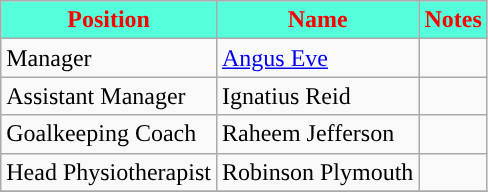<table class="wikitable">
<tr>
<th style="color:#FF0000;background:#55FFDB">Position</th>
<th style="color:#FF0000;background:#55FFDB">Name</th>
<th style="color:#FF0000;background:#55FFDB">Notes</th>
</tr>
<tr>
<td>Manager</td>
<td> <a href='#'>Angus Eve</a></td>
<td></td>
</tr>
<tr>
<td>Assistant Manager</td>
<td> Ignatius Reid</td>
<td></td>
</tr>
<tr>
<td>Goalkeeping Coach</td>
<td> Raheem Jefferson</td>
<td></td>
</tr>
<tr>
<td>Head Physiotherapist</td>
<td> Robinson Plymouth</td>
<td></td>
</tr>
<tr>
</tr>
</table>
